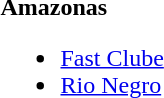<table>
<tr>
<td><strong>Amazonas</strong><br><ul><li><a href='#'>Fast Clube</a></li><li><a href='#'>Rio Negro</a></li></ul></td>
</tr>
</table>
